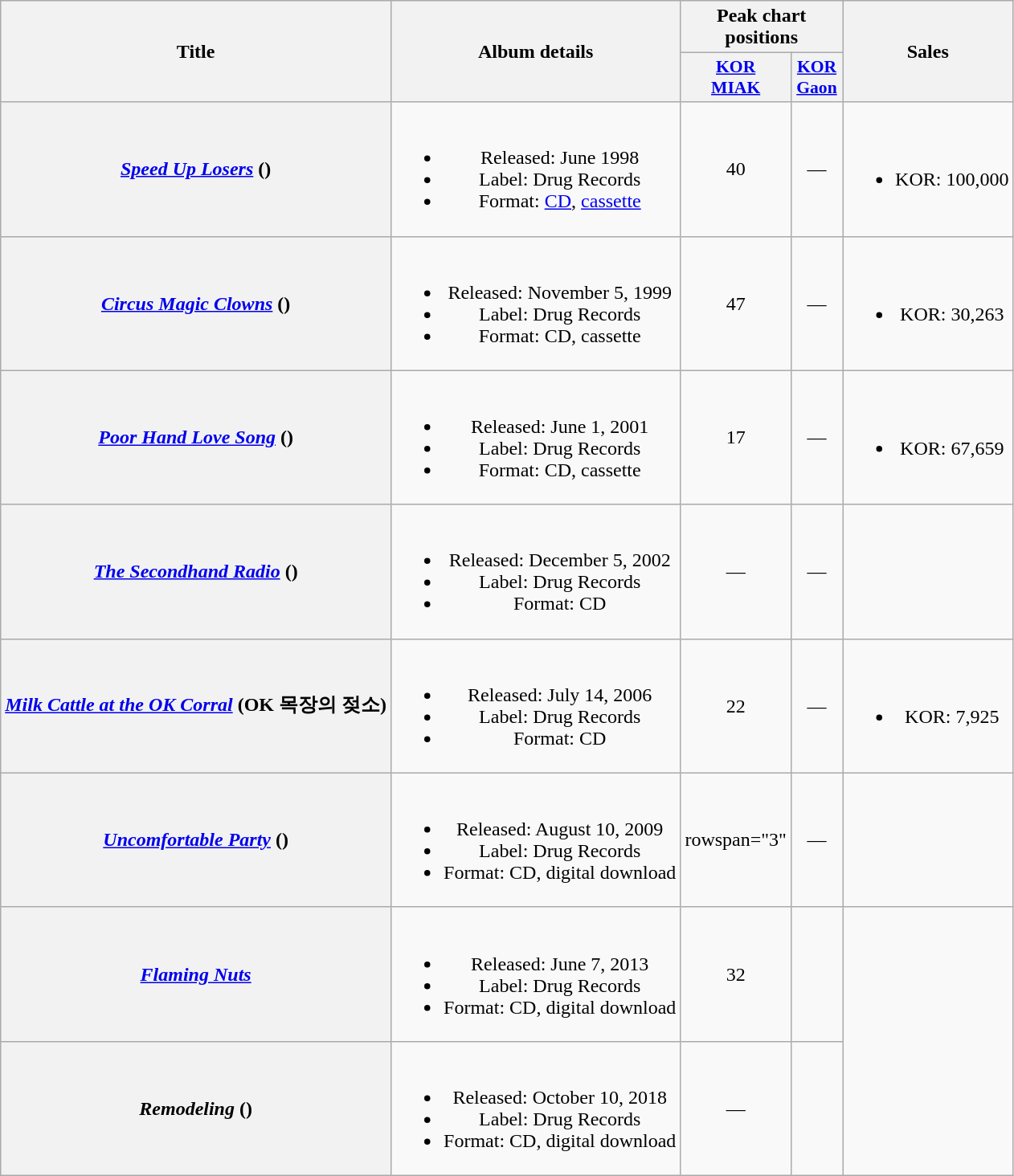<table class="wikitable plainrowheaders" style="text-align:center;">
<tr>
<th scope="col" rowspan="2">Title</th>
<th scope="col" rowspan="2">Album details</th>
<th colspan="2" scope="col">Peak chart positions</th>
<th scope="col" rowspan="2">Sales</th>
</tr>
<tr>
<th scope="col" style="width:2.5em;font-size:90%;"><a href='#'>KOR<br>MIAK</a><br></th>
<th scope="col" style="width:2.5em;font-size:90%;"><a href='#'>KOR<br>Gaon</a><br></th>
</tr>
<tr>
<th scope="row"><em><a href='#'>Speed Up Losers</a></em> ()</th>
<td><br><ul><li>Released: June 1998</li><li>Label: Drug Records</li><li>Format: <a href='#'>CD</a>, <a href='#'>cassette</a></li></ul></td>
<td>40</td>
<td>—</td>
<td><br><ul><li>KOR: 100,000</li></ul></td>
</tr>
<tr>
<th scope="row"><em><a href='#'>Circus Magic Clowns</a></em> ()</th>
<td><br><ul><li>Released: November 5, 1999</li><li>Label: Drug Records</li><li>Format: CD, cassette</li></ul></td>
<td>47</td>
<td>—</td>
<td><br><ul><li>KOR: 30,263</li></ul></td>
</tr>
<tr>
<th scope="row"><em><a href='#'>Poor Hand Love Song</a></em> ()</th>
<td><br><ul><li>Released: June 1, 2001</li><li>Label: Drug Records</li><li>Format: CD, cassette</li></ul></td>
<td>17</td>
<td>—</td>
<td><br><ul><li>KOR: 67,659</li></ul></td>
</tr>
<tr>
<th scope="row"><em><a href='#'>The Secondhand Radio</a></em> ()</th>
<td><br><ul><li>Released: December 5, 2002</li><li>Label: Drug Records</li><li>Format: CD</li></ul></td>
<td>—</td>
<td>—</td>
<td></td>
</tr>
<tr>
<th scope="row"><em><a href='#'>Milk Cattle at the OK Corral</a></em> (OK 목장의 젖소)</th>
<td><br><ul><li>Released: July 14, 2006</li><li>Label: Drug Records</li><li>Format: CD</li></ul></td>
<td>22</td>
<td>—</td>
<td><br><ul><li>KOR: 7,925</li></ul></td>
</tr>
<tr>
<th scope="row"><em><a href='#'>Uncomfortable Party</a></em> ()</th>
<td><br><ul><li>Released: August 10, 2009</li><li>Label: Drug Records</li><li>Format: CD, digital download</li></ul></td>
<td>rowspan="3" </td>
<td>—</td>
<td></td>
</tr>
<tr>
<th scope="row"><em><a href='#'>Flaming Nuts</a></em></th>
<td><br><ul><li>Released: June 7, 2013</li><li>Label: Drug Records</li><li>Format: CD, digital download</li></ul></td>
<td>32</td>
<td></td>
</tr>
<tr>
<th scope="row"><em>Remodeling</em> ()</th>
<td><br><ul><li>Released: October 10, 2018</li><li>Label: Drug Records</li><li>Format: CD, digital download</li></ul></td>
<td>—</td>
<td></td>
</tr>
</table>
